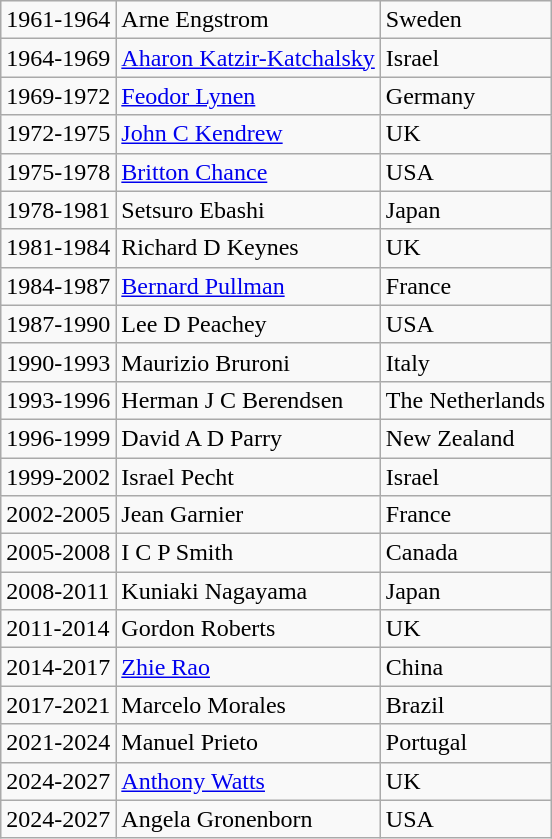<table class="wikitable">
<tr>
<td>1961-1964</td>
<td>Arne Engstrom</td>
<td>Sweden</td>
</tr>
<tr>
<td>1964-1969</td>
<td><a href='#'>Aharon Katzir-Katchalsky</a></td>
<td>Israel</td>
</tr>
<tr>
<td>1969-1972</td>
<td><a href='#'>Feodor Lynen</a></td>
<td>Germany</td>
</tr>
<tr>
<td>1972-1975</td>
<td><a href='#'>John C Kendrew</a></td>
<td>UK</td>
</tr>
<tr>
<td>1975-1978</td>
<td><a href='#'>Britton Chance</a></td>
<td>USA</td>
</tr>
<tr>
<td>1978-1981</td>
<td>Setsuro Ebashi</td>
<td>Japan</td>
</tr>
<tr>
<td>1981-1984</td>
<td>Richard D Keynes</td>
<td>UK</td>
</tr>
<tr>
<td>1984-1987</td>
<td><a href='#'>Bernard Pullman</a></td>
<td>France</td>
</tr>
<tr>
<td>1987-1990</td>
<td>Lee D Peachey</td>
<td>USA</td>
</tr>
<tr>
<td>1990-1993</td>
<td>Maurizio Bruroni</td>
<td>Italy</td>
</tr>
<tr>
<td>1993-1996</td>
<td>Herman J C Berendsen</td>
<td>The Netherlands</td>
</tr>
<tr>
<td>1996-1999</td>
<td>David A D Parry</td>
<td>New Zealand</td>
</tr>
<tr>
<td>1999-2002</td>
<td>Israel Pecht</td>
<td>Israel</td>
</tr>
<tr>
<td>2002-2005</td>
<td>Jean Garnier</td>
<td>France</td>
</tr>
<tr>
<td>2005-2008</td>
<td>I C P Smith</td>
<td>Canada</td>
</tr>
<tr>
<td>2008-2011</td>
<td>Kuniaki Nagayama</td>
<td>Japan</td>
</tr>
<tr>
<td>2011-2014</td>
<td>Gordon Roberts</td>
<td>UK</td>
</tr>
<tr>
<td>2014-2017</td>
<td><a href='#'>Zhie Rao</a></td>
<td>China</td>
</tr>
<tr>
<td>2017-2021</td>
<td>Marcelo Morales</td>
<td>Brazil</td>
</tr>
<tr>
<td>2021-2024</td>
<td>Manuel Prieto</td>
<td>Portugal</td>
</tr>
<tr>
<td>2024-2027</td>
<td><a href='#'>Anthony Watts</a></td>
<td>UK</td>
</tr>
<tr>
<td>2024-2027</td>
<td>Angela Gronenborn</td>
<td>USA</td>
</tr>
</table>
